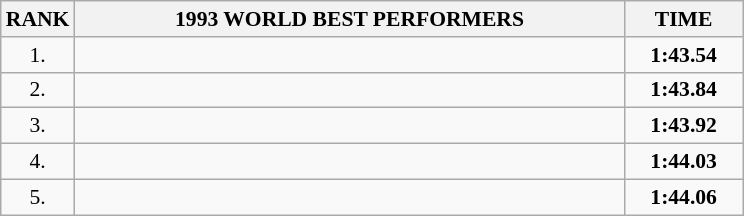<table class="wikitable" style="border-collapse: collapse; font-size: 90%;">
<tr>
<th>RANK</th>
<th align="center" style="width: 25em">1993 WORLD BEST PERFORMERS</th>
<th align="center" style="width: 5em">TIME</th>
</tr>
<tr>
<td align="center">1.</td>
<td></td>
<td align="center"><strong>1:43.54</strong></td>
</tr>
<tr>
<td align="center">2.</td>
<td></td>
<td align="center"><strong>1:43.84</strong></td>
</tr>
<tr>
<td align="center">3.</td>
<td></td>
<td align="center"><strong>1:43.92</strong></td>
</tr>
<tr>
<td align="center">4.</td>
<td></td>
<td align="center"><strong>1:44.03</strong></td>
</tr>
<tr>
<td align="center">5.</td>
<td></td>
<td align="center"><strong>1:44.06</strong></td>
</tr>
</table>
